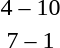<table style="text-align:center">
<tr>
<th width=200></th>
<th width=100></th>
<th width=200></th>
</tr>
<tr>
<td align=right></td>
<td>4 – 10</td>
<td align=left><strong></strong></td>
</tr>
<tr>
<td align=right><strong></strong></td>
<td>7 – 1</td>
<td align=left></td>
</tr>
</table>
